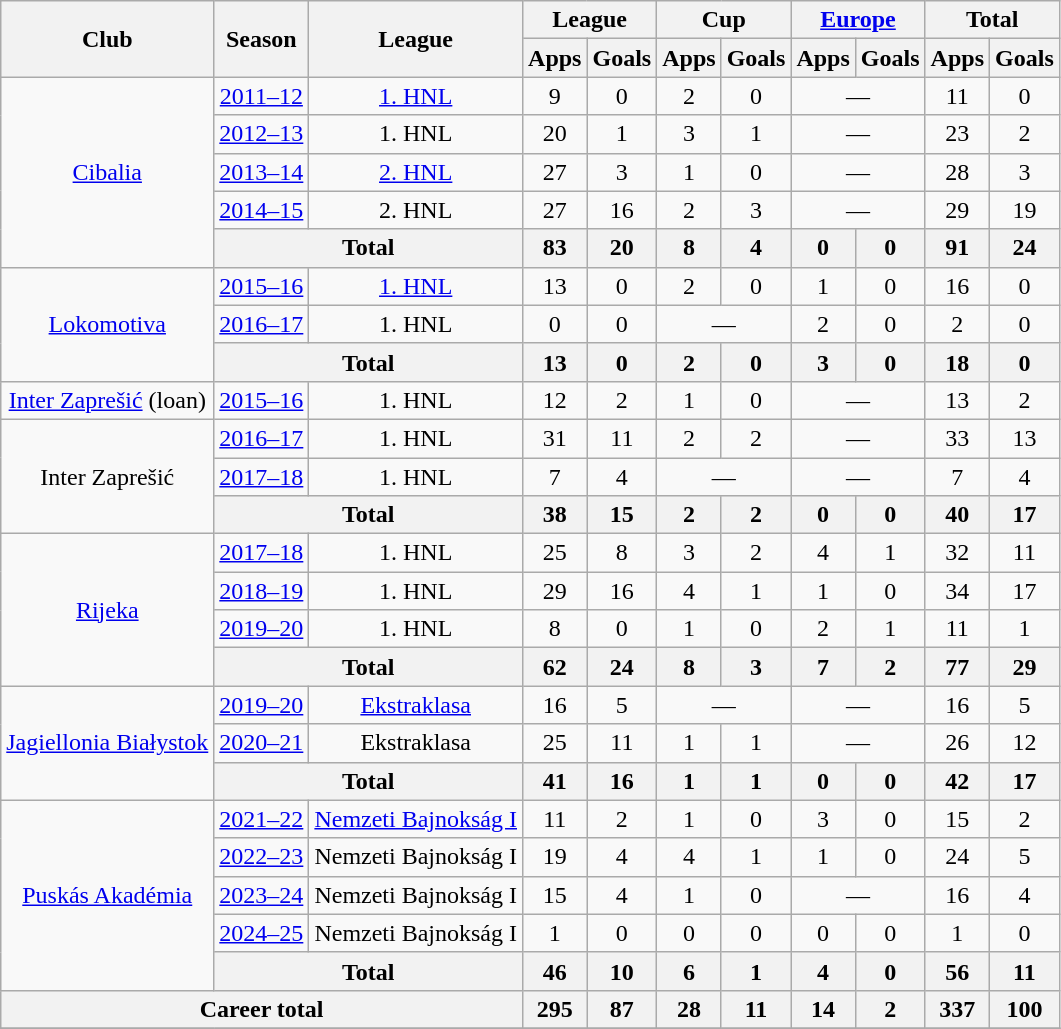<table class="wikitable" style="text-align: center;">
<tr>
<th rowspan="2">Club</th>
<th rowspan="2">Season</th>
<th rowspan="2">League</th>
<th colspan="2">League</th>
<th colspan="2">Cup</th>
<th colspan="2"><a href='#'>Europe</a></th>
<th colspan="2">Total</th>
</tr>
<tr>
<th>Apps</th>
<th>Goals</th>
<th>Apps</th>
<th>Goals</th>
<th>Apps</th>
<th>Goals</th>
<th>Apps</th>
<th>Goals</th>
</tr>
<tr>
<td rowspan="5" valign="center"><a href='#'>Cibalia</a></td>
<td><a href='#'>2011–12</a></td>
<td><a href='#'>1. HNL</a></td>
<td>9</td>
<td>0</td>
<td>2</td>
<td>0</td>
<td colspan="2">—</td>
<td>11</td>
<td>0</td>
</tr>
<tr>
<td><a href='#'>2012–13</a></td>
<td>1. HNL</td>
<td>20</td>
<td>1</td>
<td>3</td>
<td>1</td>
<td colspan="2">—</td>
<td>23</td>
<td>2</td>
</tr>
<tr>
<td><a href='#'>2013–14</a></td>
<td><a href='#'>2. HNL</a></td>
<td>27</td>
<td>3</td>
<td>1</td>
<td>0</td>
<td colspan="2">—</td>
<td>28</td>
<td>3</td>
</tr>
<tr>
<td><a href='#'>2014–15</a></td>
<td>2. HNL</td>
<td>27</td>
<td>16</td>
<td>2</td>
<td>3</td>
<td colspan="2">—</td>
<td>29</td>
<td>19</td>
</tr>
<tr>
<th colspan=2>Total</th>
<th>83</th>
<th>20</th>
<th>8</th>
<th>4</th>
<th>0</th>
<th>0</th>
<th>91</th>
<th>24</th>
</tr>
<tr>
<td rowspan="3" valign="center"><a href='#'>Lokomotiva</a></td>
<td><a href='#'>2015–16</a></td>
<td><a href='#'>1. HNL</a></td>
<td>13</td>
<td>0</td>
<td>2</td>
<td>0</td>
<td>1</td>
<td>0</td>
<td>16</td>
<td>0</td>
</tr>
<tr>
<td><a href='#'>2016–17</a></td>
<td>1. HNL</td>
<td>0</td>
<td>0</td>
<td colspan="2">—</td>
<td>2</td>
<td>0</td>
<td>2</td>
<td>0</td>
</tr>
<tr>
<th colspan=2>Total</th>
<th>13</th>
<th>0</th>
<th>2</th>
<th>0</th>
<th>3</th>
<th>0</th>
<th>18</th>
<th>0</th>
</tr>
<tr>
<td rowspan="1" valign="center"><a href='#'>Inter Zaprešić</a> (loan)</td>
<td><a href='#'>2015–16</a></td>
<td>1. HNL</td>
<td>12</td>
<td>2</td>
<td>1</td>
<td>0</td>
<td colspan="2">—</td>
<td>13</td>
<td>2</td>
</tr>
<tr>
<td rowspan="3" valign="center">Inter Zaprešić</td>
<td><a href='#'>2016–17</a></td>
<td>1. HNL</td>
<td>31</td>
<td>11</td>
<td>2</td>
<td>2</td>
<td colspan="2">—</td>
<td>33</td>
<td>13</td>
</tr>
<tr>
<td><a href='#'>2017–18</a></td>
<td>1. HNL</td>
<td>7</td>
<td>4</td>
<td colspan="2">—</td>
<td colspan="2">—</td>
<td>7</td>
<td>4</td>
</tr>
<tr>
<th colspan=2>Total</th>
<th>38</th>
<th>15</th>
<th>2</th>
<th>2</th>
<th>0</th>
<th>0</th>
<th>40</th>
<th>17</th>
</tr>
<tr>
<td rowspan="4" valign="center"><a href='#'>Rijeka</a></td>
<td><a href='#'>2017–18</a></td>
<td>1. HNL</td>
<td>25</td>
<td>8</td>
<td>3</td>
<td>2</td>
<td>4</td>
<td>1</td>
<td>32</td>
<td>11</td>
</tr>
<tr>
<td><a href='#'>2018–19</a></td>
<td>1. HNL</td>
<td>29</td>
<td>16</td>
<td>4</td>
<td>1</td>
<td>1</td>
<td>0</td>
<td>34</td>
<td>17</td>
</tr>
<tr>
<td><a href='#'>2019–20</a></td>
<td>1. HNL</td>
<td>8</td>
<td>0</td>
<td>1</td>
<td>0</td>
<td>2</td>
<td>1</td>
<td>11</td>
<td>1</td>
</tr>
<tr>
<th colspan=2>Total</th>
<th>62</th>
<th>24</th>
<th>8</th>
<th>3</th>
<th>7</th>
<th>2</th>
<th>77</th>
<th>29</th>
</tr>
<tr>
<td rowspan="3" valign="center"><a href='#'>Jagiellonia Białystok</a></td>
<td><a href='#'>2019–20</a></td>
<td><a href='#'>Ekstraklasa</a></td>
<td>16</td>
<td>5</td>
<td colspan="2">—</td>
<td colspan="2">—</td>
<td>16</td>
<td>5</td>
</tr>
<tr>
<td><a href='#'>2020–21</a></td>
<td>Ekstraklasa</td>
<td>25</td>
<td>11</td>
<td>1</td>
<td>1</td>
<td colspan="2">—</td>
<td>26</td>
<td>12</td>
</tr>
<tr>
<th colspan=2>Total</th>
<th>41</th>
<th>16</th>
<th>1</th>
<th>1</th>
<th>0</th>
<th>0</th>
<th>42</th>
<th>17</th>
</tr>
<tr>
<td rowspan="5" valign="center"><a href='#'>Puskás Akadémia</a></td>
<td><a href='#'>2021–22</a></td>
<td><a href='#'>Nemzeti Bajnokság I</a></td>
<td>11</td>
<td>2</td>
<td>1</td>
<td>0</td>
<td>3</td>
<td>0</td>
<td>15</td>
<td>2</td>
</tr>
<tr>
<td><a href='#'>2022–23</a></td>
<td>Nemzeti Bajnokság I</td>
<td>19</td>
<td>4</td>
<td>4</td>
<td>1</td>
<td>1</td>
<td>0</td>
<td>24</td>
<td>5</td>
</tr>
<tr>
<td><a href='#'>2023–24</a></td>
<td>Nemzeti Bajnokság I</td>
<td>15</td>
<td>4</td>
<td>1</td>
<td>0</td>
<td colspan="2">—</td>
<td>16</td>
<td>4</td>
</tr>
<tr>
<td><a href='#'>2024–25</a></td>
<td>Nemzeti Bajnokság I</td>
<td>1</td>
<td>0</td>
<td>0</td>
<td>0</td>
<td>0</td>
<td>0</td>
<td>1</td>
<td>0</td>
</tr>
<tr>
<th colspan=2>Total</th>
<th>46</th>
<th>10</th>
<th>6</th>
<th>1</th>
<th>4</th>
<th>0</th>
<th>56</th>
<th>11</th>
</tr>
<tr>
<th colspan=3>Career total</th>
<th>295</th>
<th>87</th>
<th>28</th>
<th>11</th>
<th>14</th>
<th>2</th>
<th>337</th>
<th>100</th>
</tr>
<tr>
</tr>
</table>
